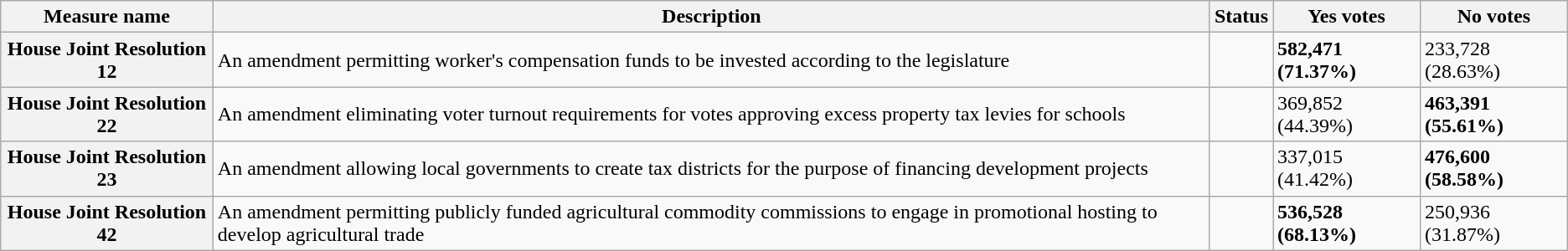<table class="wikitable sortable plainrowheaders">
<tr>
<th scope=col>Measure name</th>
<th scope=col class=unsortable>Description</th>
<th scope=col>Status</th>
<th scope=col>Yes votes</th>
<th scope=col>No votes</th>
</tr>
<tr>
<th scope=row>House Joint Resolution 12</th>
<td>An amendment permitting worker's compensation funds to be invested according to the legislature</td>
<td></td>
<td><strong>582,471 (71.37%)</strong></td>
<td>233,728 (28.63%)</td>
</tr>
<tr>
<th scope=row>House Joint Resolution 22</th>
<td>An amendment eliminating voter turnout requirements for votes approving excess property tax levies for schools</td>
<td></td>
<td>369,852 (44.39%)</td>
<td><strong>463,391 (55.61%)</strong></td>
</tr>
<tr>
<th scope=row>House Joint Resolution 23</th>
<td>An amendment allowing local governments to create tax districts for the purpose of financing development projects</td>
<td></td>
<td>337,015 (41.42%)</td>
<td><strong>476,600 (58.58%)</strong></td>
</tr>
<tr>
<th scope=row>House Joint Resolution 42</th>
<td>An amendment permitting publicly funded agricultural commodity commissions to engage in promotional hosting to develop agricultural trade</td>
<td></td>
<td><strong>536,528 (68.13%)</strong></td>
<td>250,936 (31.87%)</td>
</tr>
</table>
